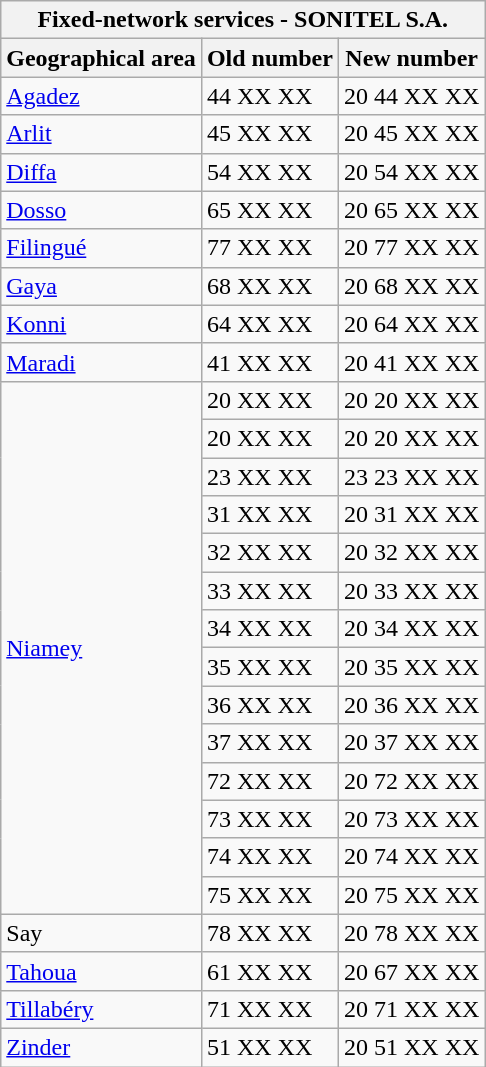<table class="wikitable" border=1>
<tr>
<th colspan="3">Fixed-network services - SONITEL S.A.</th>
</tr>
<tr>
<th>Geographical area</th>
<th>Old number</th>
<th>New number</th>
</tr>
<tr>
<td><a href='#'>Agadez</a></td>
<td>44 XX XX</td>
<td>20 44 XX XX</td>
</tr>
<tr>
<td><a href='#'>Arlit</a></td>
<td>45 XX XX</td>
<td>20 45 XX XX</td>
</tr>
<tr>
<td><a href='#'>Diffa</a></td>
<td>54 XX XX</td>
<td>20 54 XX XX</td>
</tr>
<tr>
<td><a href='#'>Dosso</a></td>
<td>65 XX XX</td>
<td>20 65 XX XX</td>
</tr>
<tr>
<td><a href='#'>Filingué</a></td>
<td>77 XX XX</td>
<td>20 77 XX XX</td>
</tr>
<tr>
<td><a href='#'>Gaya</a></td>
<td>68 XX XX</td>
<td>20 68 XX XX</td>
</tr>
<tr>
<td><a href='#'>Konni</a></td>
<td>64 XX XX</td>
<td>20 64 XX XX</td>
</tr>
<tr>
<td><a href='#'>Maradi</a></td>
<td>41 XX XX</td>
<td>20 41 XX XX</td>
</tr>
<tr>
<td rowspan="14"><a href='#'>Niamey</a></td>
<td>20 XX XX</td>
<td>20 20 XX XX</td>
</tr>
<tr>
<td>20 XX XX</td>
<td>20 20 XX XX</td>
</tr>
<tr>
<td>23 XX XX</td>
<td>23 23 XX XX</td>
</tr>
<tr>
<td>31 XX XX</td>
<td>20 31 XX XX</td>
</tr>
<tr>
<td>32 XX XX</td>
<td>20 32 XX XX</td>
</tr>
<tr>
<td>33 XX XX</td>
<td>20 33 XX XX</td>
</tr>
<tr>
<td>34 XX XX</td>
<td>20 34 XX XX</td>
</tr>
<tr>
<td>35 XX XX</td>
<td>20 35 XX XX</td>
</tr>
<tr>
<td>36 XX XX</td>
<td>20 36 XX XX</td>
</tr>
<tr>
<td>37 XX XX</td>
<td>20 37 XX XX</td>
</tr>
<tr>
<td>72 XX XX</td>
<td>20 72 XX XX</td>
</tr>
<tr>
<td>73 XX XX</td>
<td>20 73 XX XX</td>
</tr>
<tr>
<td>74 XX XX</td>
<td>20 74 XX XX</td>
</tr>
<tr>
<td>75 XX XX</td>
<td>20 75 XX XX</td>
</tr>
<tr>
<td>Say</td>
<td>78 XX XX</td>
<td>20 78 XX XX</td>
</tr>
<tr>
<td><a href='#'>Tahoua</a></td>
<td>61 XX XX</td>
<td>20 67 XX XX</td>
</tr>
<tr>
<td><a href='#'>Tillabéry</a></td>
<td>71 XX XX</td>
<td>20 71 XX XX</td>
</tr>
<tr>
<td><a href='#'>Zinder</a></td>
<td>51 XX XX</td>
<td>20 51 XX XX</td>
</tr>
</table>
